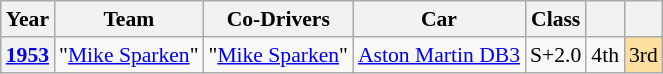<table class="wikitable" style="text-align:center; font-size:90%">
<tr>
<th>Year</th>
<th>Team</th>
<th>Co-Drivers</th>
<th>Car</th>
<th>Class</th>
<th></th>
<th></th>
</tr>
<tr>
<th rowspan=2><a href='#'>1953</a></th>
<td align="left"> "<a href='#'>Mike Sparken</a>"</td>
<td align="left"> "<a href='#'>Mike Sparken</a>"</td>
<td align="left"><a href='#'>Aston Martin DB3</a></td>
<td>S+2.0</td>
<td>4th</td>
<td style="background:#ffdf9f;">3rd</td>
</tr>
</table>
